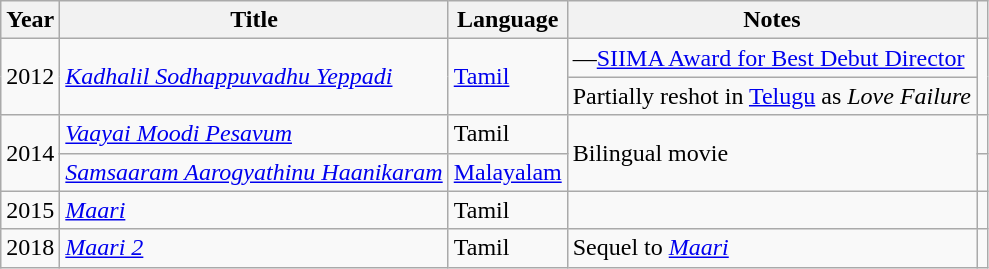<table class="wikitable sortable">
<tr>
<th scope="col">Year</th>
<th scope="col">Title</th>
<th scope="col">Language</th>
<th scope="col" class="unsortable">Notes</th>
<th scope="col" class="unsortable"></th>
</tr>
<tr>
<td rowspan="2">2012</td>
<td rowspan="2"><em><a href='#'>Kadhalil Sodhappuvadhu Yeppadi</a></em></td>
<td rowspan="2"><a href='#'>Tamil</a></td>
<td>—<a href='#'>SIIMA Award for Best Debut Director</a></td>
<td rowspan="2" style="text-align: center;"></td>
</tr>
<tr>
<td>Partially reshot in <a href='#'>Telugu</a> as <em>Love Failure</em></td>
</tr>
<tr>
<td rowspan="2">2014</td>
<td><em><a href='#'>Vaayai Moodi Pesavum</a></em></td>
<td>Tamil</td>
<td rowspan="2">Bilingual movie</td>
<td style="text-align: center;"></td>
</tr>
<tr>
<td><em><a href='#'>Samsaaram Aarogyathinu Haanikaram</a></em></td>
<td><a href='#'>Malayalam</a></td>
<td style="text-align: center;"></td>
</tr>
<tr>
<td>2015</td>
<td><em><a href='#'>Maari</a></em></td>
<td>Tamil</td>
<td></td>
<td style="text-align: center;"></td>
</tr>
<tr>
<td>2018</td>
<td><em><a href='#'>Maari 2</a></em></td>
<td>Tamil</td>
<td>Sequel to <em><a href='#'>Maari</a></em></td>
<td style="text-align: center;"></td>
</tr>
</table>
